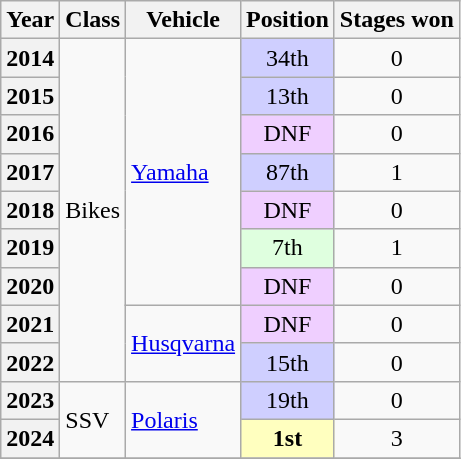<table class="wikitable">
<tr>
<th>Year</th>
<th>Class</th>
<th>Vehicle</th>
<th>Position</th>
<th>Stages won</th>
</tr>
<tr>
<th>2014</th>
<td rowspan="9">Bikes</td>
<td rowspan="7"> <a href='#'>Yamaha</a></td>
<td align="center" style="background:#CFCFFF;">34th</td>
<td align="center">0</td>
</tr>
<tr>
<th>2015</th>
<td align="center" style="background:#CFCFFF;">13th</td>
<td align="center">0</td>
</tr>
<tr>
<th>2016</th>
<td align="center" style="background:#EFCFFF;">DNF</td>
<td align="center">0</td>
</tr>
<tr>
<th>2017</th>
<td align="center" style="background:#CFCFFF;">87th</td>
<td align="center">1</td>
</tr>
<tr>
<th>2018</th>
<td align="center" style="background:#EFCFFF;">DNF</td>
<td align="center">0</td>
</tr>
<tr>
<th>2019</th>
<td align="center" style="background:#DFFFDF;">7th</td>
<td align="center">1</td>
</tr>
<tr>
<th>2020</th>
<td align="center" style="background:#EFCFFF;">DNF</td>
<td align="center">0</td>
</tr>
<tr>
<th>2021</th>
<td rowspan="2"> <a href='#'>Husqvarna</a></td>
<td align="center" style="background:#EFCFFF;">DNF</td>
<td align="center">0</td>
</tr>
<tr>
<th>2022</th>
<td align="center" style="background:#CFCFFF;">15th</td>
<td align="center">0</td>
</tr>
<tr>
<th>2023</th>
<td rowspan="2">SSV</td>
<td rowspan="2"> <a href='#'>Polaris</a></td>
<td align="center" style="background:#CFCFFF;">19th</td>
<td align="center">0</td>
</tr>
<tr>
<th>2024</th>
<td align="center" style="background:#FFFFBF;"><strong>1st</strong></td>
<td align="center">3</td>
</tr>
<tr>
</tr>
</table>
